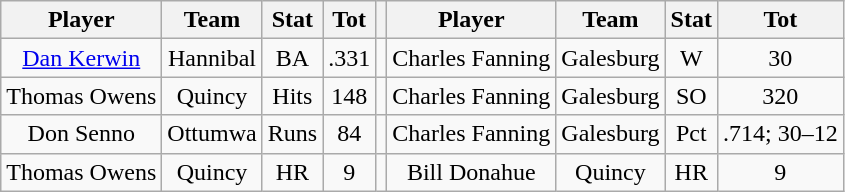<table class="wikitable" style="text-align:center">
<tr>
<th>Player</th>
<th>Team</th>
<th>Stat</th>
<th>Tot</th>
<th></th>
<th>Player</th>
<th>Team</th>
<th>Stat</th>
<th>Tot</th>
</tr>
<tr>
<td><a href='#'>Dan Kerwin</a></td>
<td>Hannibal</td>
<td>BA</td>
<td>.331</td>
<td></td>
<td>Charles Fanning</td>
<td>Galesburg</td>
<td>W</td>
<td>30</td>
</tr>
<tr>
<td>Thomas Owens</td>
<td>Quincy</td>
<td>Hits</td>
<td>148</td>
<td></td>
<td>Charles Fanning</td>
<td>Galesburg</td>
<td>SO</td>
<td>320</td>
</tr>
<tr>
<td>Don Senno</td>
<td>Ottumwa</td>
<td>Runs</td>
<td>84</td>
<td></td>
<td>Charles Fanning</td>
<td>Galesburg</td>
<td>Pct</td>
<td>.714; 30–12</td>
</tr>
<tr>
<td>Thomas Owens</td>
<td>Quincy</td>
<td>HR</td>
<td>9</td>
<td></td>
<td>Bill Donahue</td>
<td>Quincy</td>
<td>HR</td>
<td>9</td>
</tr>
</table>
